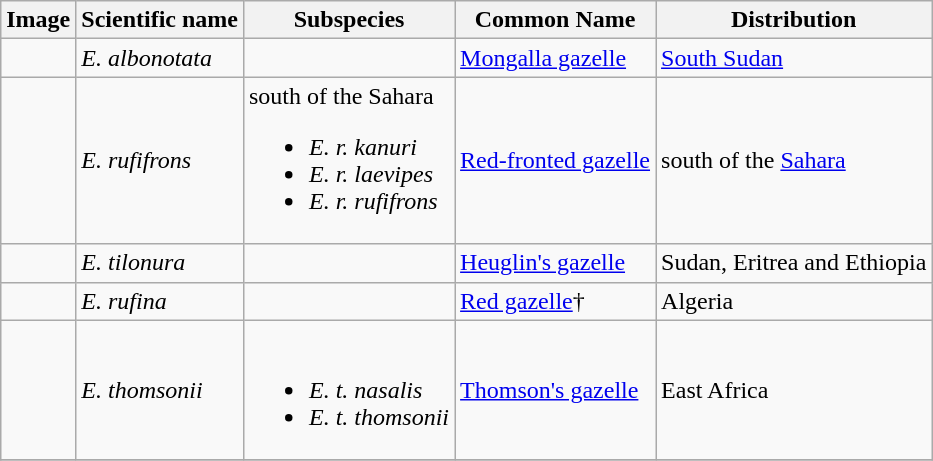<table class="wikitable">
<tr>
<th>Image</th>
<th>Scientific name</th>
<th>Subspecies</th>
<th>Common Name</th>
<th>Distribution</th>
</tr>
<tr>
<td></td>
<td><em>E. albonotata</em></td>
<td></td>
<td><a href='#'>Mongalla gazelle</a></td>
<td><a href='#'>South Sudan</a></td>
</tr>
<tr>
<td></td>
<td><em>E. rufifrons</em></td>
<td>south of the Sahara<br><ul><li><em>E. r. kanuri</em></li><li><em>E. r. laevipes</em></li><li><em>E. r. rufifrons</em></li></ul></td>
<td><a href='#'>Red-fronted gazelle</a></td>
<td>south of the <a href='#'>Sahara</a></td>
</tr>
<tr>
<td></td>
<td><em>E. tilonura</em></td>
<td></td>
<td><a href='#'>Heuglin's gazelle</a></td>
<td>Sudan, Eritrea and Ethiopia</td>
</tr>
<tr>
<td></td>
<td><em>E. rufina</em></td>
<td></td>
<td><a href='#'>Red gazelle</a>†</td>
<td>Algeria</td>
</tr>
<tr>
<td></td>
<td><em>E. thomsonii</em></td>
<td><br><ul><li><em>E. t. nasalis</em></li><li><em>E. t. thomsonii</em></li></ul></td>
<td><a href='#'>Thomson's gazelle</a></td>
<td>East Africa</td>
</tr>
<tr>
</tr>
</table>
